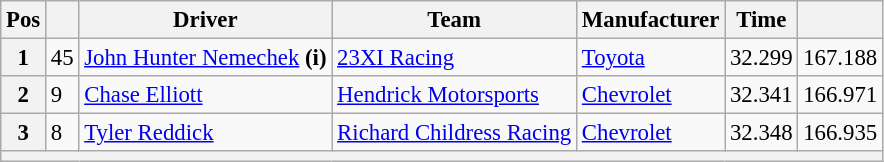<table class="wikitable" style="font-size:95%">
<tr>
<th>Pos</th>
<th></th>
<th>Driver</th>
<th>Team</th>
<th>Manufacturer</th>
<th>Time</th>
<th></th>
</tr>
<tr>
<th>1</th>
<td>45</td>
<td><a href='#'>John Hunter Nemechek</a> <strong>(i)</strong></td>
<td><a href='#'>23XI Racing</a></td>
<td><a href='#'>Toyota</a></td>
<td>32.299</td>
<td>167.188</td>
</tr>
<tr>
<th>2</th>
<td>9</td>
<td><a href='#'>Chase Elliott</a></td>
<td><a href='#'>Hendrick Motorsports</a></td>
<td><a href='#'>Chevrolet</a></td>
<td>32.341</td>
<td>166.971</td>
</tr>
<tr>
<th>3</th>
<td>8</td>
<td><a href='#'>Tyler Reddick</a></td>
<td><a href='#'>Richard Childress Racing</a></td>
<td><a href='#'>Chevrolet</a></td>
<td>32.348</td>
<td>166.935</td>
</tr>
<tr>
<th colspan="7"></th>
</tr>
</table>
